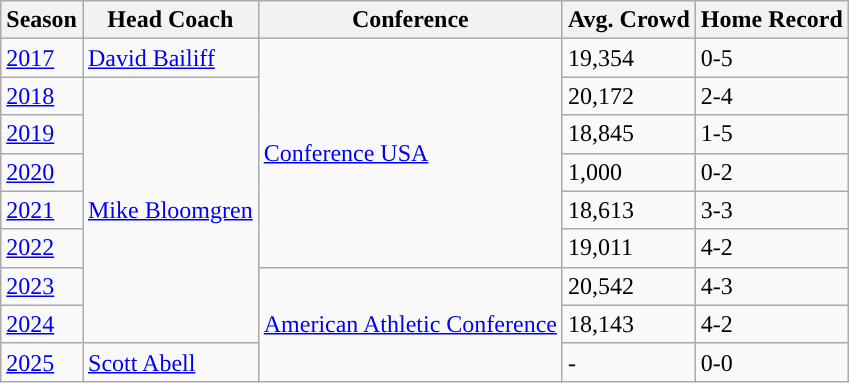<table class="wikitable">
<tr>
<th>Season</th>
<th>Head Coach</th>
<th>Conference</th>
<th>Avg. Crowd</th>
<th>Home Record</th>
</tr>
<tr>
<td><a href='#'>2017</a></td>
<td><a href='#'>David Bailiff</a></td>
<td rowspan=6><a href='#'>Conference USA</a></td>
<td>19,354</td>
<td>0-5</td>
</tr>
<tr>
<td><a href='#'>2018</a></td>
<td rowspan=7><a href='#'>Mike Bloomgren</a></td>
<td>20,172</td>
<td>2-4</td>
</tr>
<tr>
<td><a href='#'>2019</a></td>
<td>18,845</td>
<td>1-5</td>
</tr>
<tr>
<td><a href='#'>2020</a></td>
<td>1,000</td>
<td>0-2</td>
</tr>
<tr>
<td><a href='#'>2021</a></td>
<td>18,613</td>
<td>3-3</td>
</tr>
<tr>
<td><a href='#'>2022</a></td>
<td>19,011</td>
<td>4-2</td>
</tr>
<tr>
<td><a href='#'>2023</a></td>
<td rowspan=3><a href='#'>American Athletic Conference</a></td>
<td>20,542</td>
<td>4-3</td>
</tr>
<tr>
<td><a href='#'>2024</a></td>
<td>18,143</td>
<td>4-2</td>
</tr>
<tr>
<td><a href='#'>2025</a></td>
<td><a href='#'>Scott Abell</a></td>
<td>-</td>
<td>0-0</td>
</tr>
</table>
